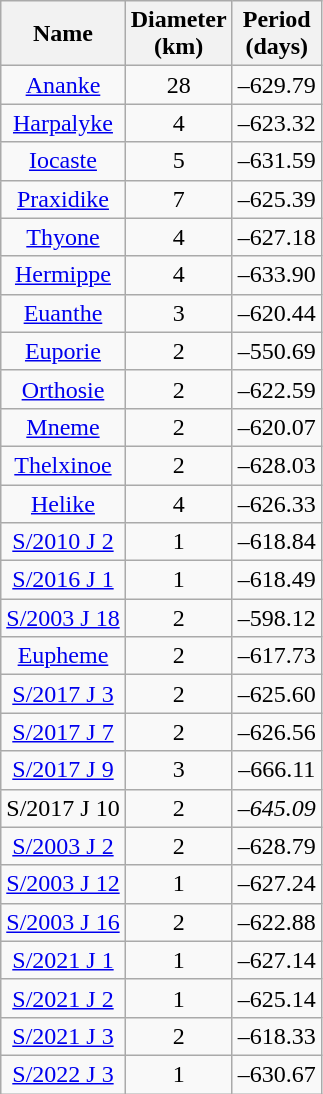<table class="wikitable sortable" style="text-align:center;">
<tr>
<th>Name</th>
<th>Diameter<br>(km)</th>
<th>Period<br>(days)</th>
</tr>
<tr id=Ananke>
<td><a href='#'>Ananke</a></td>
<td>28</td>
<td>–629.79</td>
</tr>
<tr id=Harpalyke >
<td><a href='#'>Harpalyke</a></td>
<td>4</td>
<td>–623.32</td>
</tr>
<tr id=Iocaste >
<td><a href='#'>Iocaste</a></td>
<td>5</td>
<td>–631.59</td>
</tr>
<tr id=Praxidike >
<td><a href='#'>Praxidike</a></td>
<td>7</td>
<td>–625.39</td>
</tr>
<tr id=Thyone >
<td><a href='#'>Thyone</a></td>
<td>4</td>
<td>–627.18</td>
</tr>
<tr id=Hermippe >
<td><a href='#'>Hermippe</a></td>
<td>4</td>
<td>–633.90</td>
</tr>
<tr id=Euanthe >
<td><a href='#'>Euanthe</a></td>
<td>3</td>
<td>–620.44</td>
</tr>
<tr id=Euporie >
<td><a href='#'>Euporie</a></td>
<td>2</td>
<td>–550.69</td>
</tr>
<tr id=Orthosie >
<td><a href='#'>Orthosie</a></td>
<td>2</td>
<td>–622.59</td>
</tr>
<tr id=Mneme >
<td><a href='#'>Mneme</a></td>
<td>2</td>
<td>–620.07</td>
</tr>
<tr id=Thelxinoe >
<td><a href='#'>Thelxinoe</a></td>
<td>2</td>
<td>–628.03</td>
</tr>
<tr id=Helike >
<td><a href='#'>Helike</a></td>
<td>4</td>
<td>–626.33</td>
</tr>
<tr id=S/2010 J 2>
<td><a href='#'>S/2010 J 2</a></td>
<td>1</td>
<td>–618.84</td>
</tr>
<tr id=S/2016 J 1>
<td><a href='#'>S/2016 J 1</a></td>
<td>1</td>
<td>–618.49</td>
</tr>
<tr id=S/2003 J 18>
<td><a href='#'>S/2003 J 18</a></td>
<td>2</td>
<td>–598.12</td>
</tr>
<tr id=Eupheme >
<td><a href='#'>Eupheme</a></td>
<td>2</td>
<td>–617.73</td>
</tr>
<tr id=S/2017 J 3>
<td><a href='#'>S/2017 J 3</a></td>
<td>2</td>
<td>–625.60</td>
</tr>
<tr id=S/2017 J 7>
<td><a href='#'>S/2017 J 7</a></td>
<td>2</td>
<td>–626.56</td>
</tr>
<tr id=S/2017 J 9>
<td><a href='#'>S/2017 J 9</a></td>
<td>3</td>
<td>–666.11</td>
</tr>
<tr id=S/2017 J 10>
<td>S/2017 J 10</td>
<td>2</td>
<td><em>–645.09</em></td>
</tr>
<tr id=S/2003 J 2>
<td><a href='#'>S/2003 J 2</a></td>
<td>2</td>
<td>–628.79</td>
</tr>
<tr id=S/2003 J 12>
<td><a href='#'>S/2003 J 12</a></td>
<td>1</td>
<td>–627.24</td>
</tr>
<tr id=S/2003 J 16>
<td><a href='#'>S/2003 J 16</a></td>
<td>2</td>
<td>–622.88</td>
</tr>
<tr id=S/2021 J 1>
<td><a href='#'>S/2021 J 1</a></td>
<td>1</td>
<td>–627.14</td>
</tr>
<tr id=S/2021 J 2>
<td><a href='#'>S/2021 J 2</a></td>
<td>1</td>
<td>–625.14</td>
</tr>
<tr id=S/2021 J 3>
<td><a href='#'>S/2021 J 3</a></td>
<td>2</td>
<td>–618.33</td>
</tr>
<tr id=S/2022 J 3>
<td><a href='#'>S/2022 J 3</a></td>
<td>1</td>
<td>–630.67</td>
</tr>
</table>
